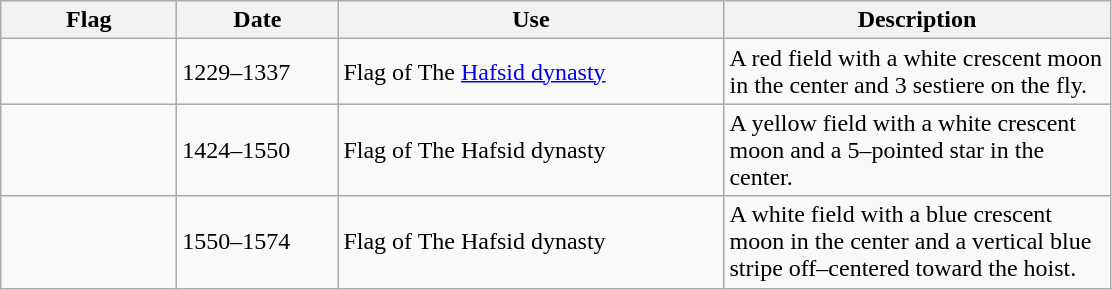<table class="wikitable">
<tr>
<th style="width:110px;">Flag</th>
<th style="width:100px;">Date</th>
<th style="width:250px;">Use</th>
<th style="width:250px;">Description</th>
</tr>
<tr>
<td></td>
<td>1229–1337</td>
<td>Flag of The <a href='#'>Hafsid dynasty</a></td>
<td>A red field with a white crescent moon in the center and 3 sestiere on the fly.</td>
</tr>
<tr>
<td></td>
<td>1424–1550</td>
<td>Flag of The Hafsid dynasty</td>
<td>A yellow field with a white crescent moon and a 5–pointed star in the center.</td>
</tr>
<tr>
<td></td>
<td>1550–1574</td>
<td>Flag of The Hafsid dynasty</td>
<td>A white field with a blue crescent moon in the center and a vertical blue stripe off–centered toward the hoist.</td>
</tr>
</table>
